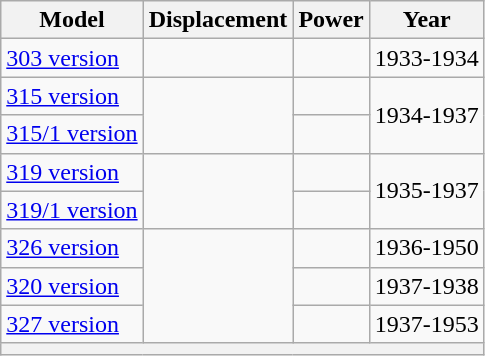<table class=wikitable>
<tr>
<th>Model</th>
<th>Displacement</th>
<th>Power</th>
<th>Year</th>
</tr>
<tr>
<td><a href='#'>303 version</a></td>
<td></td>
<td></td>
<td>1933-1934</td>
</tr>
<tr>
<td><a href='#'>315 version</a></td>
<td rowspan=2></td>
<td></td>
<td rowspan=2>1934-1937</td>
</tr>
<tr>
<td><a href='#'>315/1 version</a></td>
<td></td>
</tr>
<tr>
<td><a href='#'>319 version</a></td>
<td rowspan=2></td>
<td></td>
<td rowspan=2>1935-1937</td>
</tr>
<tr>
<td><a href='#'>319/1 version</a></td>
<td></td>
</tr>
<tr>
<td><a href='#'>326 version</a></td>
<td rowspan=3></td>
<td></td>
<td>1936-1950</td>
</tr>
<tr>
<td><a href='#'>320 version</a></td>
<td></td>
<td>1937-1938</td>
</tr>
<tr>
<td><a href='#'>327 version</a></td>
<td></td>
<td>1937-1953</td>
</tr>
<tr>
<th colspan="4"></th>
</tr>
</table>
